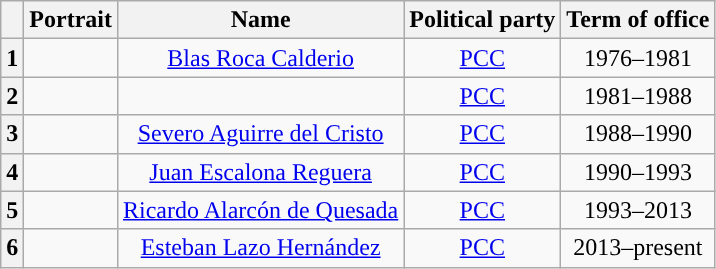<table class="wikitable" style="text-align:center">
<tr>
<th></th>
<th>Portrait</th>
<th>Name<br></th>
<th>Political party</th>
<th>Term of office</th>
</tr>
<tr>
<th style="background:">1</th>
<td></td>
<td><a href='#'>Blas Roca Calderio</a><br></td>
<td><a href='#'>PCC</a></td>
<td>1976–1981</td>
</tr>
<tr>
<th style="background:">2</th>
<td></td>
<td><br></td>
<td><a href='#'>PCC</a></td>
<td>1981–1988</td>
</tr>
<tr>
<th style="background:">3</th>
<td></td>
<td><a href='#'>Severo Aguirre del Cristo</a><br></td>
<td><a href='#'>PCC</a></td>
<td>1988–1990</td>
</tr>
<tr>
<th style="background:">4</th>
<td></td>
<td><a href='#'>Juan Escalona Reguera</a><br></td>
<td><a href='#'>PCC</a></td>
<td>1990–1993</td>
</tr>
<tr>
<th style="background:">5</th>
<td></td>
<td><a href='#'>Ricardo Alarcón de Quesada</a><br></td>
<td><a href='#'>PCC</a></td>
<td>1993–2013</td>
</tr>
<tr>
<th style="background:">6</th>
<td></td>
<td><a href='#'>Esteban Lazo Hernández</a><br></td>
<td><a href='#'>PCC</a></td>
<td>2013–present</td>
</tr>
</table>
